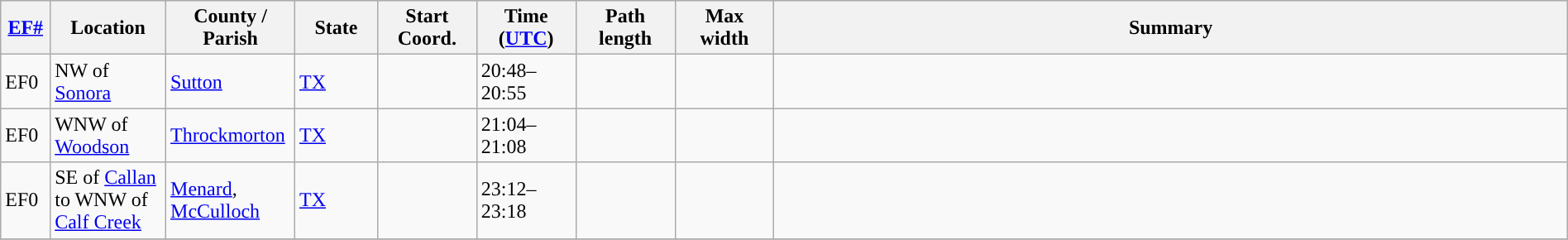<table class="wikitable sortable" style="width:100%;">
<tr>
<th scope="col"  style="width:3%; text-align:center;"><a href='#'>EF#</a></th>
<th scope="col"  style="width:7%; text-align:center;" class="unsortable">Location</th>
<th scope="col"  style="width:6%; text-align:center;" class="unsortable">County / Parish</th>
<th scope="col"  style="width:5%; text-align:center;">State</th>
<th scope="col"  style="width:6%; text-align:center;">Start Coord.</th>
<th scope="col"  style="width:6%; text-align:center;">Time (<a href='#'>UTC</a>)</th>
<th scope="col"  style="width:6%; text-align:center;">Path length</th>
<th scope="col"  style="width:6%; text-align:center;">Max width</th>
<th scope="col" class="unsortable" style="width:48%; text-align:center;">Summary</th>
</tr>
<tr>
<td>EF0</td>
<td>NW of <a href='#'>Sonora</a></td>
<td><a href='#'>Sutton</a></td>
<td><a href='#'>TX</a></td>
<td></td>
<td>20:48–20:55</td>
<td></td>
<td></td>
<td></td>
</tr>
<tr>
<td>EF0</td>
<td>WNW of <a href='#'>Woodson</a></td>
<td><a href='#'>Throckmorton</a></td>
<td><a href='#'>TX</a></td>
<td></td>
<td>21:04–21:08</td>
<td></td>
<td></td>
<td></td>
</tr>
<tr>
<td>EF0</td>
<td>SE of <a href='#'>Callan</a> to WNW of <a href='#'>Calf Creek</a></td>
<td><a href='#'>Menard</a>, <a href='#'>McCulloch</a></td>
<td><a href='#'>TX</a></td>
<td></td>
<td>23:12–23:18</td>
<td></td>
<td></td>
<td></td>
</tr>
<tr>
</tr>
</table>
